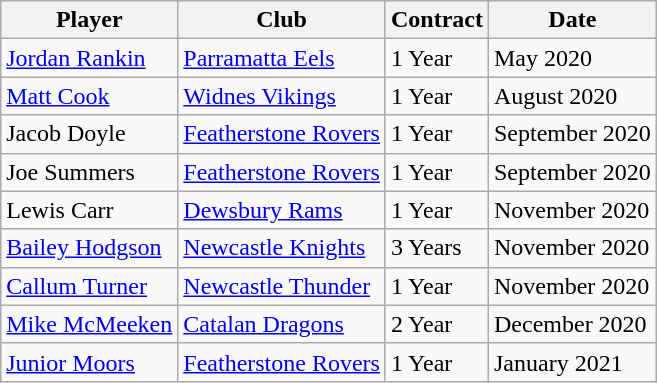<table class="wikitable">
<tr>
<th>Player</th>
<th>Club</th>
<th>Contract</th>
<th>Date</th>
</tr>
<tr>
<td> <a href='#'>Jordan Rankin</a></td>
<td><a href='#'>Parramatta Eels</a></td>
<td>1 Year</td>
<td>May 2020</td>
</tr>
<tr>
<td> <a href='#'>Matt Cook</a></td>
<td><a href='#'>Widnes Vikings</a></td>
<td>1 Year</td>
<td>August 2020</td>
</tr>
<tr>
<td>Jacob Doyle</td>
<td><a href='#'>Featherstone Rovers</a></td>
<td>1 Year</td>
<td>September 2020</td>
</tr>
<tr>
<td>Joe Summers</td>
<td><a href='#'>Featherstone Rovers</a></td>
<td>1 Year</td>
<td>September 2020</td>
</tr>
<tr>
<td>Lewis Carr</td>
<td><a href='#'>Dewsbury Rams</a></td>
<td>1 Year</td>
<td>November 2020</td>
</tr>
<tr>
<td> <a href='#'>Bailey Hodgson</a></td>
<td><a href='#'>Newcastle Knights</a></td>
<td>3 Years</td>
<td>November 2020</td>
</tr>
<tr>
<td> <a href='#'>Callum Turner</a></td>
<td><a href='#'>Newcastle Thunder</a></td>
<td>1 Year</td>
<td>November 2020</td>
</tr>
<tr>
<td> <a href='#'>Mike McMeeken</a></td>
<td><a href='#'>Catalan Dragons</a></td>
<td>2 Year</td>
<td>December 2020</td>
</tr>
<tr>
<td> <a href='#'>Junior Moors</a></td>
<td><a href='#'>Featherstone Rovers</a></td>
<td>1 Year</td>
<td>January 2021</td>
</tr>
</table>
